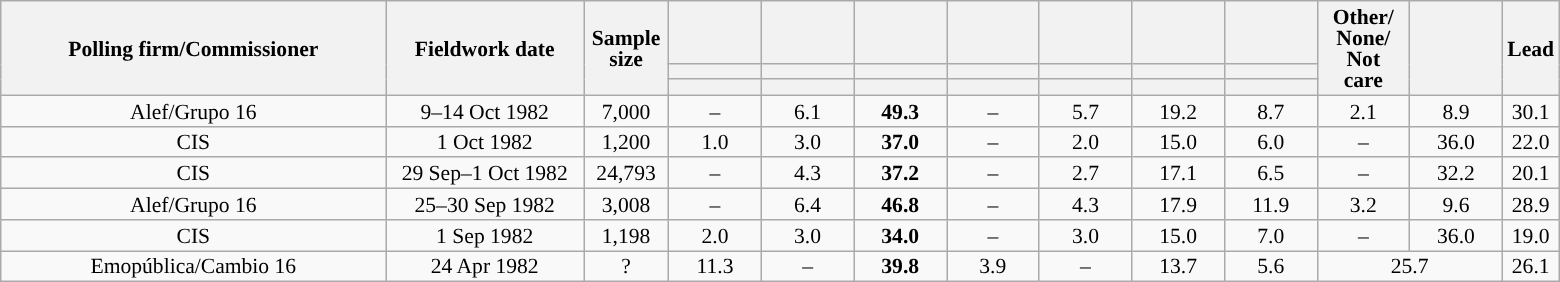<table class="wikitable collapsible collapsed" style="text-align:center; font-size:90%; line-height:14px;">
<tr style="height:42px;">
<th style="width:250px;" rowspan="3">Polling firm/Commissioner</th>
<th style="width:125px;" rowspan="3">Fieldwork date</th>
<th style="width:50px;" rowspan="3">Sample size</th>
<th style="width:55px;"></th>
<th style="width:55px;"></th>
<th style="width:55px;"></th>
<th style="width:55px;"></th>
<th style="width:55px;"></th>
<th style="width:55px;"></th>
<th style="width:55px;"></th>
<th style="width:55px;" rowspan="3">Other/<br>None/<br>Not<br>care</th>
<th style="width:55px;" rowspan="3"></th>
<th style="width:30px;" rowspan="3">Lead</th>
</tr>
<tr>
<th style="color:inherit;background:"></th>
<th style="color:inherit;background:"></th>
<th style="color:inherit;background:"></th>
<th style="color:inherit;background:"></th>
<th style="color:inherit;background:"></th>
<th style="color:inherit;background:"></th>
<th style="color:inherit;background:"></th>
</tr>
<tr>
<th></th>
<th></th>
<th></th>
<th></th>
<th></th>
<th></th>
<th></th>
</tr>
<tr>
<td>Alef/Grupo 16</td>
<td>9–14 Oct 1982</td>
<td>7,000</td>
<td>–</td>
<td>6.1</td>
<td><strong>49.3</strong></td>
<td>–</td>
<td>5.7</td>
<td>19.2</td>
<td>8.7</td>
<td>2.1</td>
<td>8.9</td>
<td style="background:">30.1</td>
</tr>
<tr>
<td>CIS</td>
<td>1 Oct 1982</td>
<td>1,200</td>
<td>1.0</td>
<td>3.0</td>
<td><strong>37.0</strong></td>
<td>–</td>
<td>2.0</td>
<td>15.0</td>
<td>6.0</td>
<td>–</td>
<td>36.0</td>
<td style="background:">22.0</td>
</tr>
<tr>
<td>CIS</td>
<td>29 Sep–1 Oct 1982</td>
<td>24,793</td>
<td>–</td>
<td>4.3</td>
<td><strong>37.2</strong></td>
<td>–</td>
<td>2.7</td>
<td>17.1</td>
<td>6.5</td>
<td>–</td>
<td>32.2</td>
<td style="background:">20.1</td>
</tr>
<tr>
<td>Alef/Grupo 16</td>
<td>25–30 Sep 1982</td>
<td>3,008</td>
<td>–</td>
<td>6.4</td>
<td><strong>46.8</strong></td>
<td>–</td>
<td>4.3</td>
<td>17.9</td>
<td>11.9</td>
<td>3.2</td>
<td>9.6</td>
<td style="background:">28.9</td>
</tr>
<tr>
<td>CIS</td>
<td>1 Sep 1982</td>
<td>1,198</td>
<td>2.0</td>
<td>3.0</td>
<td><strong>34.0</strong></td>
<td>–</td>
<td>3.0</td>
<td>15.0</td>
<td>7.0</td>
<td>–</td>
<td>36.0</td>
<td style="background:">19.0</td>
</tr>
<tr>
<td>Emopública/Cambio 16</td>
<td>24 Apr 1982</td>
<td>?</td>
<td>11.3</td>
<td>–</td>
<td><strong>39.8</strong></td>
<td>3.9</td>
<td>–</td>
<td>13.7</td>
<td>5.6</td>
<td colspan="2">25.7</td>
<td style="background:">26.1</td>
</tr>
</table>
